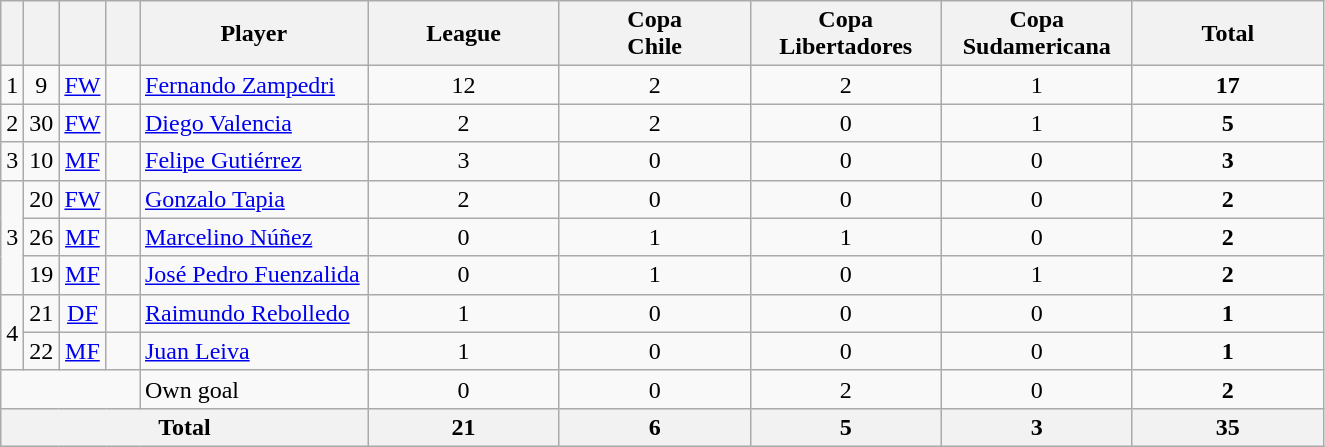<table class="wikitable sortable" style="text-align:center">
<tr>
<th></th>
<th width=15></th>
<th width=15></th>
<th width=15></th>
<th width=145>Player</th>
<th width=120>League</th>
<th width=120>Copa<br>Chile</th>
<th width=120>Copa<br>Libertadores</th>
<th width=120>Copa<br>Sudamericana</th>
<th width=120>Total</th>
</tr>
<tr>
<td>1</td>
<td>9</td>
<td><a href='#'>FW</a></td>
<td></td>
<td align=left><a href='#'>Fernando Zampedri</a></td>
<td>12</td>
<td>2</td>
<td>2</td>
<td>1</td>
<td><strong>17</strong></td>
</tr>
<tr>
<td>2</td>
<td>30</td>
<td><a href='#'>FW</a></td>
<td></td>
<td align=left><a href='#'>Diego Valencia</a></td>
<td>2</td>
<td>2</td>
<td>0</td>
<td>1</td>
<td><strong>5</strong></td>
</tr>
<tr>
<td>3</td>
<td>10</td>
<td><a href='#'>MF</a></td>
<td></td>
<td align=left><a href='#'>Felipe Gutiérrez</a></td>
<td>3</td>
<td>0</td>
<td>0</td>
<td>0</td>
<td><strong>3</strong></td>
</tr>
<tr>
<td rowspan="3">3</td>
<td>20</td>
<td><a href='#'>FW</a></td>
<td></td>
<td align=left><a href='#'>Gonzalo Tapia</a></td>
<td>2</td>
<td>0</td>
<td>0</td>
<td>0</td>
<td><strong>2</strong></td>
</tr>
<tr>
<td>26</td>
<td><a href='#'>MF</a></td>
<td></td>
<td align=left><a href='#'>Marcelino Núñez</a></td>
<td>0</td>
<td>1</td>
<td>1</td>
<td>0</td>
<td><strong>2</strong></td>
</tr>
<tr>
<td>19</td>
<td><a href='#'>MF</a></td>
<td></td>
<td align=left><a href='#'>José Pedro Fuenzalida</a></td>
<td>0</td>
<td>1</td>
<td>0</td>
<td>1</td>
<td><strong>2</strong></td>
</tr>
<tr>
<td rowspan="2">4</td>
<td>21</td>
<td><a href='#'>DF</a></td>
<td></td>
<td align=left><a href='#'>Raimundo Rebolledo</a></td>
<td>1</td>
<td>0</td>
<td>0</td>
<td>0</td>
<td><strong>1</strong></td>
</tr>
<tr>
<td>22</td>
<td><a href='#'>MF</a></td>
<td></td>
<td align=left><a href='#'>Juan Leiva</a></td>
<td>1</td>
<td>0</td>
<td>0</td>
<td>0</td>
<td><strong>1</strong></td>
</tr>
<tr>
<td colspan=4></td>
<td align=left>Own goal</td>
<td>0</td>
<td>0</td>
<td>2</td>
<td>0</td>
<td><strong>2</strong></td>
</tr>
<tr>
<th colspan=5>Total</th>
<th>21</th>
<th>6</th>
<th>5</th>
<th>3</th>
<th>35</th>
</tr>
</table>
